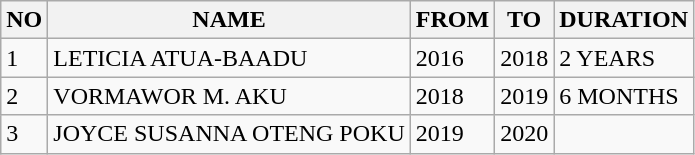<table class="wikitable">
<tr>
<th>NO</th>
<th>NAME</th>
<th>FROM</th>
<th>TO</th>
<th>DURATION</th>
</tr>
<tr>
<td>1</td>
<td>LETICIA ATUA-BAADU</td>
<td>2016</td>
<td>2018</td>
<td>2 YEARS</td>
</tr>
<tr>
<td>2</td>
<td>VORMAWOR M. AKU</td>
<td>2018</td>
<td>2019</td>
<td>6 MONTHS</td>
</tr>
<tr>
<td>3</td>
<td>JOYCE SUSANNA OTENG  POKU</td>
<td>2019</td>
<td>2020</td>
<td></td>
</tr>
</table>
